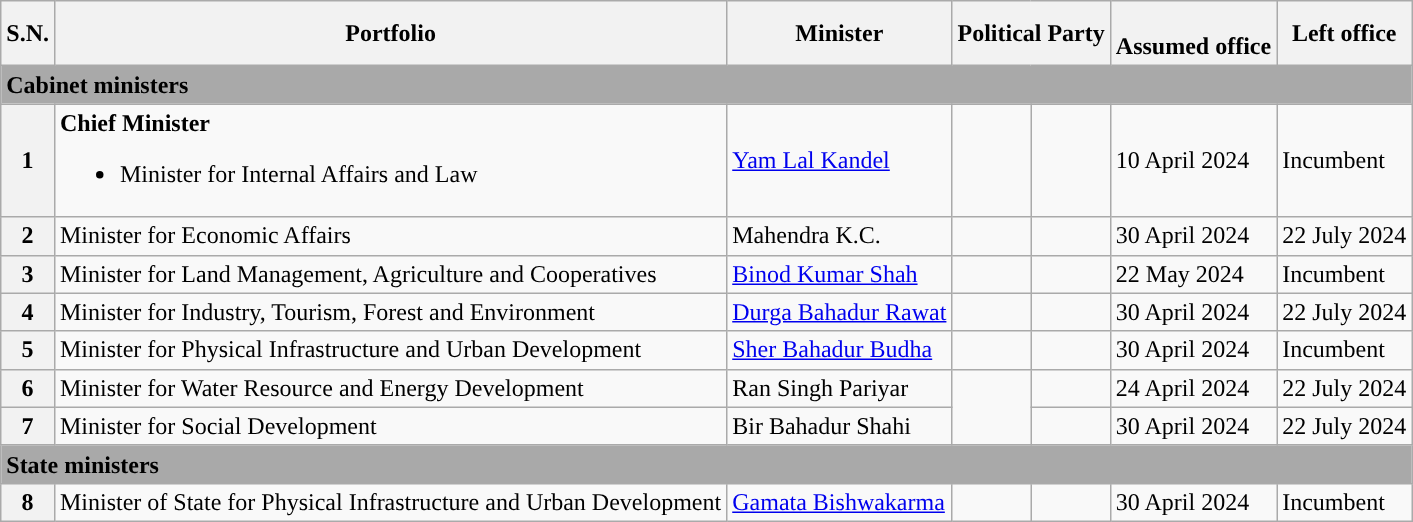<table class="wikitable">
<tr>
<th>S.N.</th>
<th>Portfolio</th>
<th>Minister</th>
<th colspan="2">Political Party</th>
<th><br>Assumed office</th>
<th>Left office</th>
</tr>
<tr>
<td colspan="7" bgcolor="darkgrey"><strong>Cabinet ministers</strong></td>
</tr>
<tr>
<th>1</th>
<td><strong>Chief Minister</strong><br><ul><li>Minister for Internal Affairs and Law</li></ul></td>
<td><a href='#'>Yam Lal Kandel</a></td>
<td></td>
<td></td>
<td>10 April 2024</td>
<td>Incumbent</td>
</tr>
<tr>
<th>2</th>
<td>Minister for Economic Affairs</td>
<td>Mahendra K.C.</td>
<td></td>
<td></td>
<td>30 April 2024</td>
<td>22 July 2024</td>
</tr>
<tr>
<th>3</th>
<td>Minister for Land Management, Agriculture and Cooperatives</td>
<td><a href='#'>Binod Kumar Shah</a></td>
<td></td>
<td></td>
<td>22 May 2024</td>
<td>Incumbent</td>
</tr>
<tr>
<th>4</th>
<td>Minister for Industry, Tourism, Forest and Environment</td>
<td><a href='#'>Durga Bahadur Rawat</a></td>
<td></td>
<td></td>
<td>30 April 2024</td>
<td>22 July 2024</td>
</tr>
<tr>
<th>5</th>
<td>Minister for Physical Infrastructure and Urban Development</td>
<td><a href='#'>Sher Bahadur Budha</a></td>
<td></td>
<td></td>
<td>30 April 2024</td>
<td>Incumbent</td>
</tr>
<tr>
<th>6</th>
<td>Minister for Water Resource and Energy Development</td>
<td>Ran Singh Pariyar</td>
<td rowspan="2"></td>
<td></td>
<td>24 April 2024</td>
<td>22 July 2024</td>
</tr>
<tr>
<th>7</th>
<td>Minister for Social Development</td>
<td>Bir Bahadur Shahi</td>
<td></td>
<td>30 April 2024</td>
<td>22 July 2024</td>
</tr>
<tr>
<td colspan="7" bgcolor="darkgrey"><strong>State ministers</strong></td>
</tr>
<tr>
<th>8</th>
<td>Minister of State for Physical Infrastructure and Urban Development</td>
<td><a href='#'>Gamata Bishwakarma</a></td>
<td></td>
<td></td>
<td>30 April 2024</td>
<td>Incumbent</td>
</tr>
</table>
